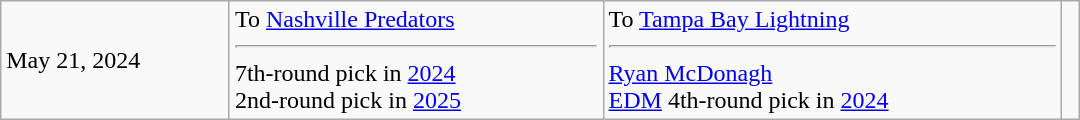<table cellspacing=0 class="wikitable" style="border:1px solid #999999; width:720px;">
<tr>
<td>May 21, 2024</td>
<td valign="top">To <a href='#'>Nashville Predators</a><hr>7th-round pick in <a href='#'>2024</a><br>2nd-round pick in <a href='#'>2025</a></td>
<td valign="top">To <a href='#'>Tampa Bay Lightning</a><hr><a href='#'>Ryan McDonagh</a><br><a href='#'>EDM</a> 4th-round pick in <a href='#'>2024</a></td>
<td></td>
</tr>
</table>
